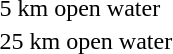<table>
<tr>
<td>5 km open water</td>
<td></td>
<td></td>
<td></td>
</tr>
<tr>
<td>25 km open water</td>
<td></td>
<td></td>
<td></td>
</tr>
</table>
